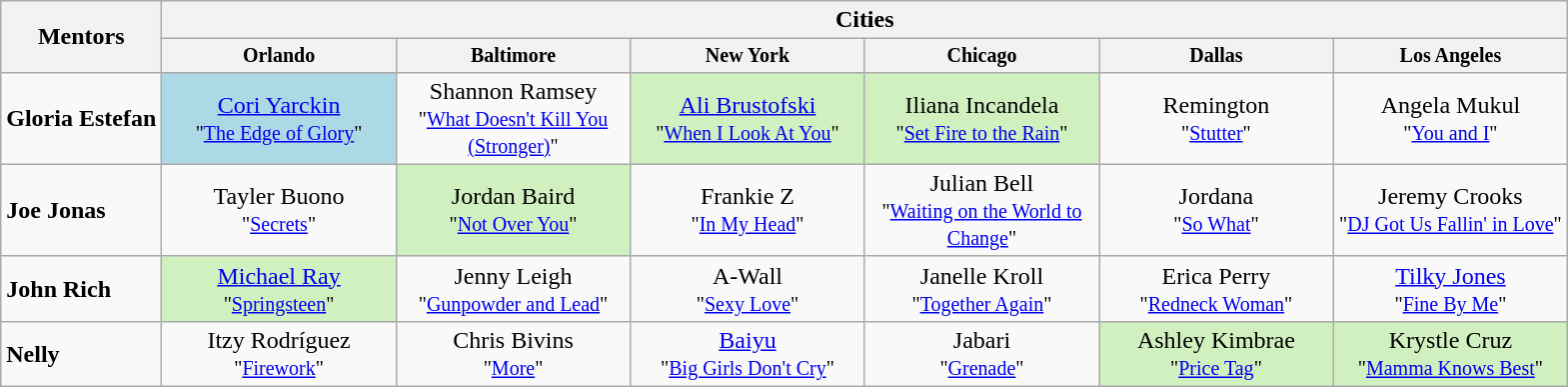<table class="wikitable" >
<tr>
<th rowspan=2>Mentors</th>
<th colspan=6>Cities</th>
</tr>
<tr style="font-size:smaller;">
<th style="width:150px;">Orlando</th>
<th style="width:150px;">Baltimore</th>
<th style="width:150px;">New York</th>
<th style="width:150px;">Chicago</th>
<th style="width:150px;">Dallas</th>
<th style="width:150px;">Los Angeles</th>
</tr>
<tr style="text-align:center;">
<td align="left"><strong>Gloria Estefan</strong></td>
<td style="background:lightblue;"><a href='#'>Cori Yarckin</a> <br><small>"<a href='#'>The Edge of Glory</a>"<br></small></td>
<td>Shannon Ramsey <br><small>"<a href='#'>What Doesn't Kill You (Stronger)</a>"<br></small></td>
<td style="background:#d0f0c0;"><a href='#'>Ali Brustofski</a> <br><small>"<a href='#'>When I Look At You</a>"<br></small></td>
<td style="background:#d0f0c0;">Iliana Incandela <br><small>"<a href='#'>Set Fire to the Rain</a>"<br></small></td>
<td>Remington <br><small>"<a href='#'>Stutter</a>"<br></small></td>
<td>Angela Mukul <br><small>"<a href='#'>You and I</a>"<br></small></td>
</tr>
<tr style="text-align:center;">
<td align="left"><strong>Joe Jonas</strong></td>
<td>Tayler Buono <br><small>"<a href='#'>Secrets</a>"<br></small></td>
<td style="background:#d0f0c0;">Jordan Baird <br><small>"<a href='#'>Not Over You</a>"<br></small></td>
<td>Frankie Z <br><small>"<a href='#'>In My Head</a>"<br></small></td>
<td>Julian Bell <br><small>"<a href='#'>Waiting on the World to Change</a>"<br></small></td>
<td>Jordana <br><small>"<a href='#'>So What</a>"<br></small></td>
<td>Jeremy Crooks <br><small>"<a href='#'>DJ Got Us Fallin' in Love</a>"<br></small></td>
</tr>
<tr style="text-align:center;">
<td align="left"><strong>John Rich</strong></td>
<td style="background:#d0f0c0;"><a href='#'>Michael Ray</a> <br><small>"<a href='#'>Springsteen</a>"<br></small></td>
<td>Jenny Leigh <br><small>"<a href='#'>Gunpowder and Lead</a>"<br></small></td>
<td>A-Wall <br><small>"<a href='#'>Sexy Love</a>"<br></small></td>
<td>Janelle Kroll <br><small>"<a href='#'>Together Again</a>"<br></small></td>
<td>Erica Perry <br><small>"<a href='#'>Redneck Woman</a>"<br></small></td>
<td><a href='#'>Tilky Jones</a> <br><small>"<a href='#'>Fine By Me</a>"<br></small></td>
</tr>
<tr style="text-align:center;">
<td align="left"><strong>Nelly</strong></td>
<td>Itzy Rodríguez <br><small>"<a href='#'>Firework</a>"<br></small></td>
<td>Chris Bivins <br><small>"<a href='#'>More</a>"<br></small></td>
<td><a href='#'>Baiyu</a> <br><small>"<a href='#'>Big Girls Don't Cry</a>"<br></small></td>
<td>Jabari <br><small>"<a href='#'>Grenade</a>"<br></small></td>
<td style="background:#d0f0c0;">Ashley Kimbrae <br><small>"<a href='#'>Price Tag</a>"<br></small></td>
<td style="background:#d0f0c0;">Krystle Cruz <br><small>"<a href='#'>Mamma Knows Best</a>"<br></small></td>
</tr>
</table>
